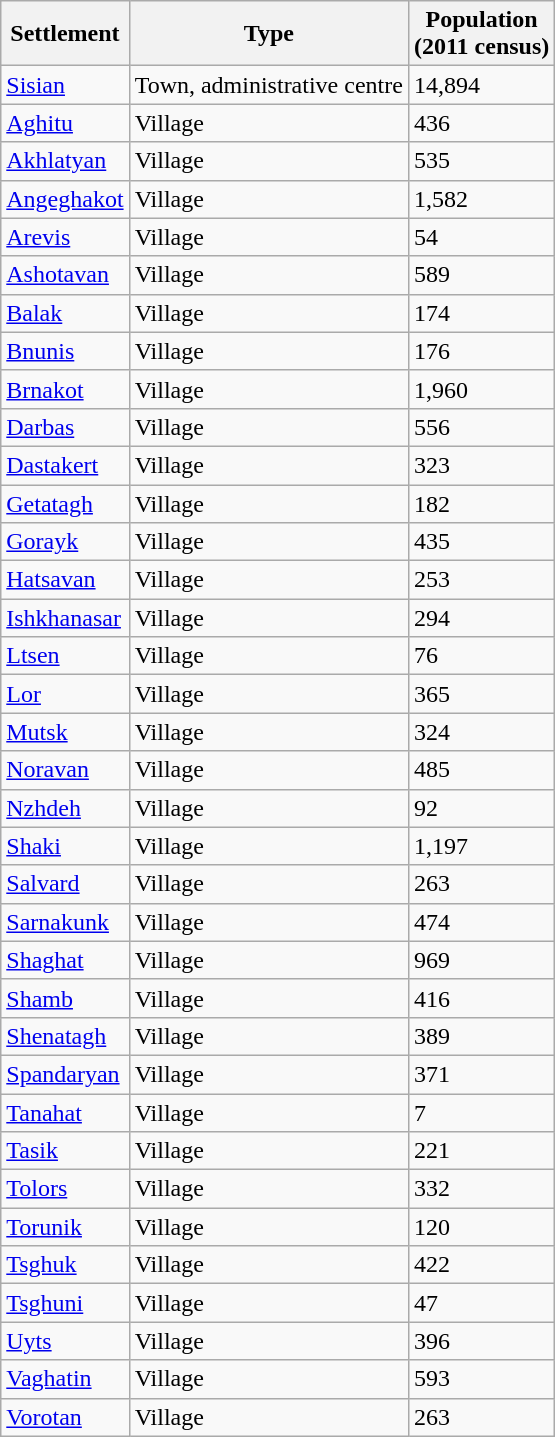<table class="wikitable sortable">
<tr>
<th>Settlement</th>
<th>Type</th>
<th>Population<br>(2011 census)</th>
</tr>
<tr>
<td><a href='#'>Sisian</a></td>
<td>Town, administrative centre</td>
<td>14,894</td>
</tr>
<tr>
<td><a href='#'>Aghitu</a></td>
<td>Village</td>
<td>436</td>
</tr>
<tr>
<td><a href='#'>Akhlatyan</a></td>
<td>Village</td>
<td>535</td>
</tr>
<tr>
<td><a href='#'>Angeghakot</a></td>
<td>Village</td>
<td>1,582</td>
</tr>
<tr>
<td><a href='#'>Arevis</a></td>
<td>Village</td>
<td>54</td>
</tr>
<tr>
<td><a href='#'>Ashotavan</a></td>
<td>Village</td>
<td>589</td>
</tr>
<tr>
<td><a href='#'>Balak</a></td>
<td>Village</td>
<td>174</td>
</tr>
<tr>
<td><a href='#'>Bnunis</a></td>
<td>Village</td>
<td>176</td>
</tr>
<tr>
<td><a href='#'>Brnakot</a></td>
<td>Village</td>
<td>1,960</td>
</tr>
<tr>
<td><a href='#'>Darbas</a></td>
<td>Village</td>
<td>556</td>
</tr>
<tr>
<td><a href='#'>Dastakert</a></td>
<td>Village</td>
<td>323</td>
</tr>
<tr>
<td><a href='#'>Getatagh</a></td>
<td>Village</td>
<td>182</td>
</tr>
<tr>
<td><a href='#'>Gorayk</a></td>
<td>Village</td>
<td>435</td>
</tr>
<tr>
<td><a href='#'>Hatsavan</a></td>
<td>Village</td>
<td>253</td>
</tr>
<tr>
<td><a href='#'>Ishkhanasar</a></td>
<td>Village</td>
<td>294</td>
</tr>
<tr>
<td><a href='#'>Ltsen</a></td>
<td>Village</td>
<td>76</td>
</tr>
<tr>
<td><a href='#'>Lor</a></td>
<td>Village</td>
<td>365</td>
</tr>
<tr>
<td><a href='#'>Mutsk</a></td>
<td>Village</td>
<td>324</td>
</tr>
<tr>
<td><a href='#'>Noravan</a></td>
<td>Village</td>
<td>485</td>
</tr>
<tr>
<td><a href='#'>Nzhdeh</a></td>
<td>Village</td>
<td>92</td>
</tr>
<tr>
<td><a href='#'>Shaki</a></td>
<td>Village</td>
<td>1,197</td>
</tr>
<tr>
<td><a href='#'>Salvard</a></td>
<td>Village</td>
<td>263</td>
</tr>
<tr>
<td><a href='#'>Sarnakunk</a></td>
<td>Village</td>
<td>474</td>
</tr>
<tr>
<td><a href='#'>Shaghat</a></td>
<td>Village</td>
<td>969</td>
</tr>
<tr>
<td><a href='#'>Shamb</a></td>
<td>Village</td>
<td>416</td>
</tr>
<tr>
<td><a href='#'>Shenatagh</a></td>
<td>Village</td>
<td>389</td>
</tr>
<tr>
<td><a href='#'>Spandaryan</a></td>
<td>Village</td>
<td>371</td>
</tr>
<tr>
<td><a href='#'>Tanahat</a></td>
<td>Village</td>
<td>7</td>
</tr>
<tr>
<td><a href='#'>Tasik</a></td>
<td>Village</td>
<td>221</td>
</tr>
<tr>
<td><a href='#'>Tolors</a></td>
<td>Village</td>
<td>332</td>
</tr>
<tr>
<td><a href='#'>Torunik</a></td>
<td>Village</td>
<td>120</td>
</tr>
<tr>
<td><a href='#'>Tsghuk</a></td>
<td>Village</td>
<td>422</td>
</tr>
<tr>
<td><a href='#'>Tsghuni</a></td>
<td>Village</td>
<td>47</td>
</tr>
<tr>
<td><a href='#'>Uyts</a></td>
<td>Village</td>
<td>396</td>
</tr>
<tr>
<td><a href='#'>Vaghatin</a></td>
<td>Village</td>
<td>593</td>
</tr>
<tr>
<td><a href='#'>Vorotan</a></td>
<td>Village</td>
<td>263</td>
</tr>
</table>
